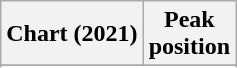<table class="wikitable sortable plainrowheaders" style="text-align:center">
<tr>
<th scope="col">Chart (2021)</th>
<th scope="col">Peak<br>position</th>
</tr>
<tr>
</tr>
<tr>
</tr>
<tr>
</tr>
<tr>
</tr>
</table>
